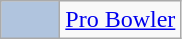<table class="wikitable">
<tr>
<td style="background-color:lightsteelblue;border:1px solid #aaaaaa;width:2em"></td>
<td><a href='#'>Pro Bowler</a></td>
</tr>
</table>
